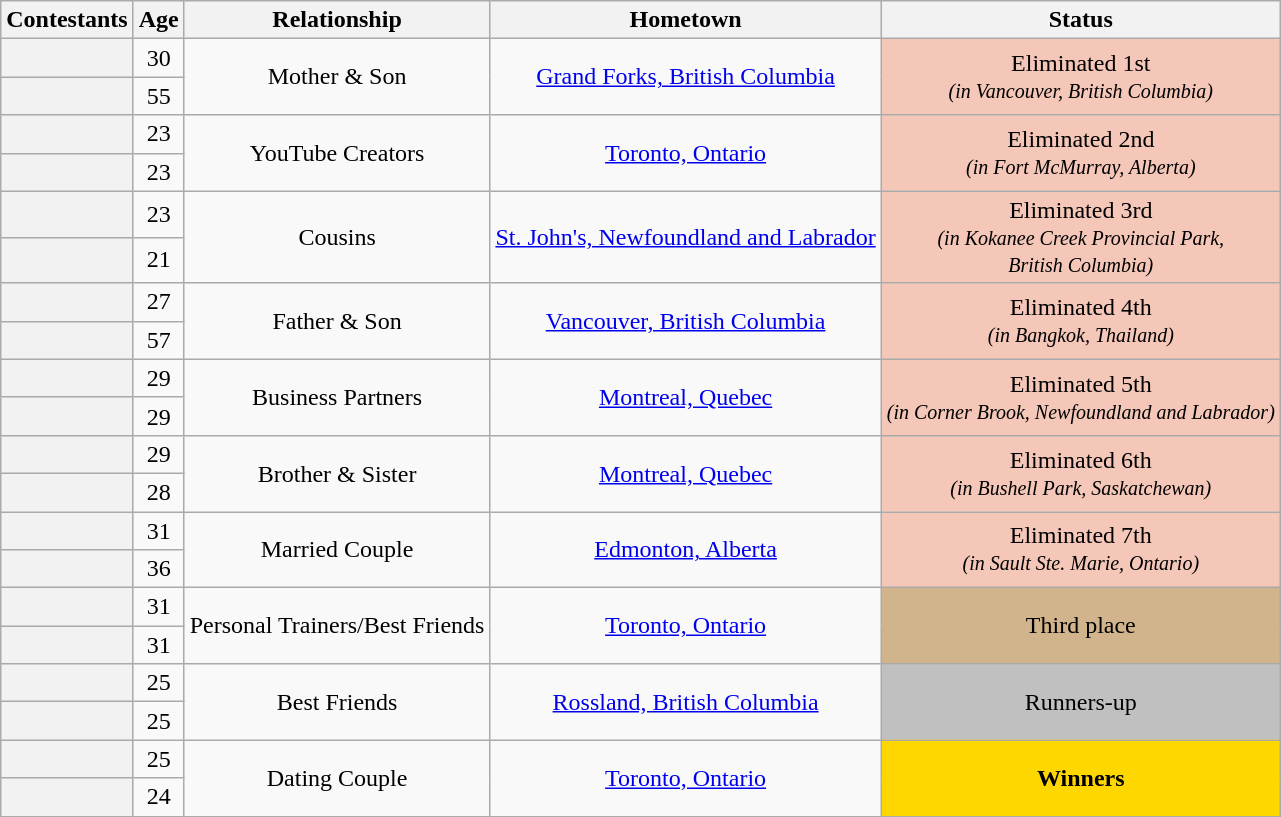<table class="wikitable sortable" style="text-align:center;">
<tr>
<th scope="col">Contestants</th>
<th scope="col">Age</th>
<th class="unsortable" scope="col">Relationship</th>
<th scope="col" class="unsortable">Hometown</th>
<th scope="col">Status</th>
</tr>
<tr>
<th scope="row"></th>
<td>30</td>
<td rowspan="2">Mother & Son</td>
<td rowspan="2"><a href='#'>Grand Forks, British Columbia</a></td>
<td rowspan="2" bgcolor="f4c7b8">Eliminated 1st<br><small><em>(in Vancouver, British Columbia)</em></small></td>
</tr>
<tr>
<th scope="row"></th>
<td>55</td>
</tr>
<tr>
<th scope="row"></th>
<td>23</td>
<td rowspan="2">YouTube Creators</td>
<td rowspan="2"><a href='#'>Toronto, Ontario</a></td>
<td rowspan="2" bgcolor="f4c7b8">Eliminated 2nd<br><small><em>(in Fort McMurray, Alberta)</em></small></td>
</tr>
<tr>
<th scope="row"></th>
<td>23</td>
</tr>
<tr>
<th scope="row"></th>
<td>23</td>
<td rowspan="2">Cousins</td>
<td rowspan="2"><a href='#'>St. John's, Newfoundland and Labrador</a></td>
<td rowspan="2" bgcolor="f4c7b8">Eliminated 3rd<br><small><em>(in Kokanee Creek Provincial Park,<br>British Columbia)</em></small></td>
</tr>
<tr>
<th scope="row"></th>
<td>21</td>
</tr>
<tr>
<th scope="row"></th>
<td>27</td>
<td rowspan="2">Father & Son</td>
<td rowspan="2"><a href='#'>Vancouver, British Columbia</a></td>
<td rowspan="2" bgcolor="f4c7b8">Eliminated 4th<br><small><em>(in Bangkok, Thailand)</em></small></td>
</tr>
<tr>
<th scope="row"></th>
<td>57</td>
</tr>
<tr>
<th scope="row"></th>
<td>29</td>
<td rowspan="2">Business Partners</td>
<td rowspan="2"><a href='#'>Montreal, Quebec</a></td>
<td rowspan="2" bgcolor="f4c7b8">Eliminated 5th<br><small><em>(in Corner Brook, Newfoundland and Labrador)</em></small></td>
</tr>
<tr>
<th scope="row"></th>
<td>29</td>
</tr>
<tr>
<th scope="row"></th>
<td>29</td>
<td rowspan="2">Brother & Sister</td>
<td rowspan="2"><a href='#'>Montreal, Quebec</a></td>
<td rowspan="2" bgcolor="f4c7b8">Eliminated 6th<br><small><em>(in Bushell Park, Saskatchewan)</em></small></td>
</tr>
<tr>
<th scope="row"></th>
<td>28</td>
</tr>
<tr>
<th scope="row"></th>
<td>31</td>
<td rowspan="2">Married Couple</td>
<td rowspan="2"><a href='#'>Edmonton, Alberta</a></td>
<td rowspan="2" bgcolor="f4c7b8">Eliminated 7th<br><small><em>(in Sault Ste. Marie, Ontario)</em></small></td>
</tr>
<tr>
<th scope="row"></th>
<td>36</td>
</tr>
<tr>
<th scope="row"></th>
<td>31</td>
<td rowspan="2">Personal Trainers/Best Friends</td>
<td rowspan="2"><a href='#'>Toronto, Ontario</a></td>
<td rowspan="2" bgcolor="tan">Third place</td>
</tr>
<tr>
<th scope="row"></th>
<td>31</td>
</tr>
<tr>
<th scope="row"></th>
<td>25</td>
<td rowspan="2">Best Friends</td>
<td rowspan="2"><a href='#'>Rossland, British Columbia</a></td>
<td rowspan="2" bgcolor="silver">Runners-up</td>
</tr>
<tr>
<th scope="row"></th>
<td>25</td>
</tr>
<tr>
<th scope="row"></th>
<td>25</td>
<td rowspan="2">Dating Couple</td>
<td rowspan="2"><a href='#'>Toronto, Ontario</a></td>
<td rowspan="2" bgcolor="gold"><strong>Winners</strong></td>
</tr>
<tr>
<th scope="row"></th>
<td>24</td>
</tr>
</table>
